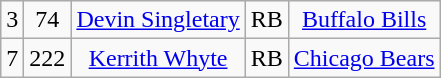<table class="wikitable" style="text-align:center">
<tr>
<td>3</td>
<td>74</td>
<td><a href='#'>Devin Singletary</a></td>
<td>RB</td>
<td><a href='#'>Buffalo Bills</a></td>
</tr>
<tr>
<td>7</td>
<td>222</td>
<td><a href='#'>Kerrith Whyte</a></td>
<td>RB</td>
<td><a href='#'>Chicago Bears</a></td>
</tr>
</table>
